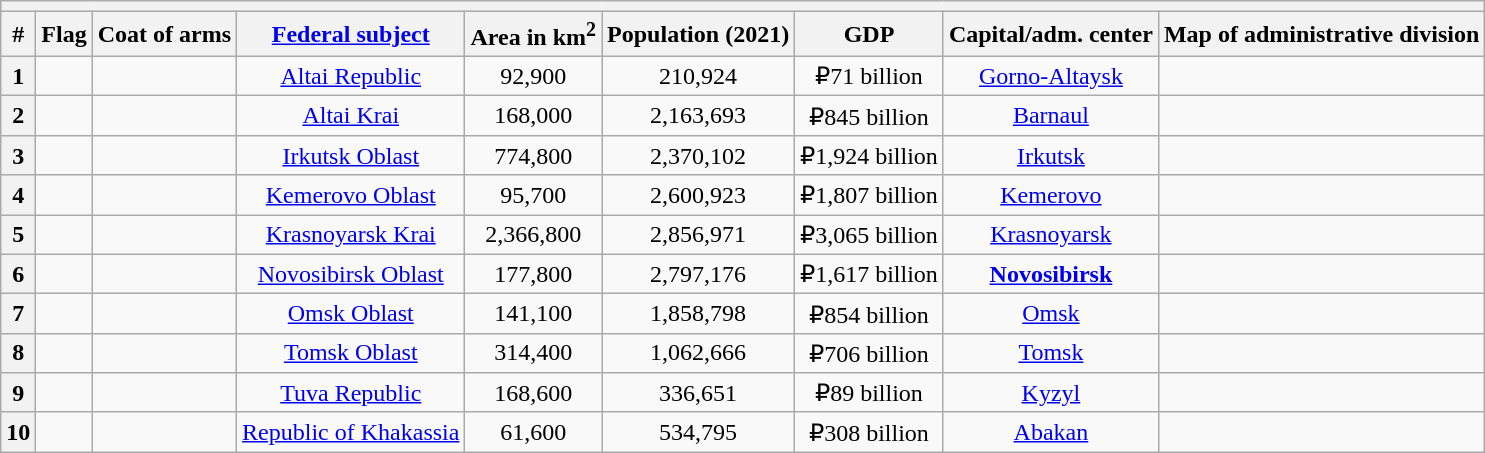<table class="wikitable sortable" style="text-align: center;">
<tr>
<th colspan="9"></th>
</tr>
<tr>
<th>#</th>
<th>Flag</th>
<th>Coat of arms</th>
<th><a href='#'>Federal subject</a></th>
<th>Area in km<sup>2</sup></th>
<th>Population (2021)</th>
<th>GDP</th>
<th>Capital/adm. center</th>
<th>Map of administrative division</th>
</tr>
<tr>
<th>1</th>
<td></td>
<td></td>
<td><a href='#'>Altai Republic</a></td>
<td>92,900</td>
<td>210,924</td>
<td>₽71 billion</td>
<td><a href='#'>Gorno-Altaysk</a></td>
<td></td>
</tr>
<tr>
<th>2</th>
<td></td>
<td></td>
<td><a href='#'>Altai Krai</a></td>
<td>168,000</td>
<td>2,163,693</td>
<td>₽845 billion</td>
<td><a href='#'>Barnaul</a></td>
<td></td>
</tr>
<tr>
<th>3</th>
<td></td>
<td></td>
<td><a href='#'>Irkutsk Oblast</a></td>
<td>774,800</td>
<td>2,370,102</td>
<td>₽1,924 billion</td>
<td><a href='#'>Irkutsk</a></td>
<td></td>
</tr>
<tr>
<th>4</th>
<td></td>
<td></td>
<td><a href='#'>Kemerovo Oblast</a></td>
<td>95,700</td>
<td>2,600,923</td>
<td>₽1,807 billion</td>
<td><a href='#'>Kemerovo</a></td>
<td></td>
</tr>
<tr>
<th>5</th>
<td></td>
<td></td>
<td><a href='#'>Krasnoyarsk Krai</a></td>
<td>2,366,800</td>
<td>2,856,971</td>
<td>₽3,065 billion</td>
<td><a href='#'>Krasnoyarsk</a></td>
<td></td>
</tr>
<tr>
<th>6</th>
<td></td>
<td></td>
<td><a href='#'>Novosibirsk Oblast</a></td>
<td>177,800</td>
<td>2,797,176</td>
<td>₽1,617 billion</td>
<td><strong><a href='#'>Novosibirsk</a></strong></td>
<td></td>
</tr>
<tr>
<th>7</th>
<td></td>
<td></td>
<td><a href='#'>Omsk Oblast</a></td>
<td>141,100</td>
<td>1,858,798</td>
<td>₽854 billion</td>
<td><a href='#'>Omsk</a></td>
<td></td>
</tr>
<tr>
<th>8</th>
<td></td>
<td></td>
<td><a href='#'>Tomsk Oblast</a></td>
<td>314,400</td>
<td>1,062,666</td>
<td>₽706 billion</td>
<td><a href='#'>Tomsk</a></td>
<td></td>
</tr>
<tr>
<th>9</th>
<td></td>
<td></td>
<td><a href='#'>Tuva Republic</a></td>
<td>168,600</td>
<td>336,651</td>
<td>₽89 billion</td>
<td><a href='#'>Kyzyl</a></td>
<td></td>
</tr>
<tr>
<th>10</th>
<td></td>
<td></td>
<td><a href='#'>Republic of Khakassia</a></td>
<td>61,600</td>
<td>534,795</td>
<td>₽308 billion</td>
<td><a href='#'>Abakan</a></td>
<td></td>
</tr>
</table>
